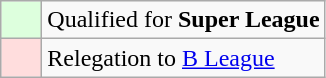<table class="wikitable">
<tr>
<td style="background: #ddffdd" width="20"></td>
<td>Qualified for <strong>Super League</strong></td>
</tr>
<tr>
<td style="background: #ffdddd" width="20"></td>
<td>Relegation to <a href='#'>B League</a></td>
</tr>
</table>
